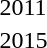<table>
<tr>
<td>2011<br></td>
<td></td>
<td></td>
<td></td>
</tr>
<tr>
<td>2015<br></td>
<td></td>
<td></td>
<td></td>
</tr>
</table>
